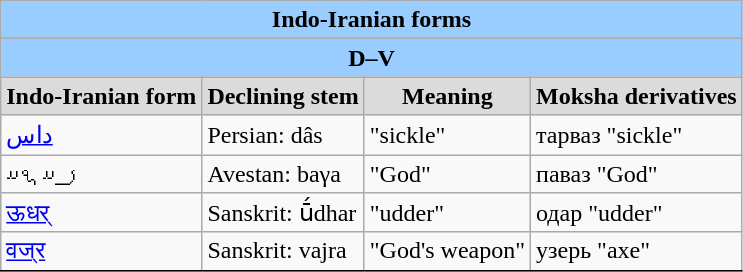<table class="wikitable" style="border: 1px solid; border-spacing: 0px;" cellpadding="1">
<tr>
<th colspan="4" style="background:#99ccff">Indo-Iranian forms</th>
</tr>
<tr>
<th colspan="4" style="background:#99ccff">D–V</th>
</tr>
<tr>
<th style="background:#dbdbdb;">Indo-Iranian form</th>
<th style="background:#dbdbdb;">Declining stem</th>
<th style="background:#dbdbdb;">Meaning</th>
<th style="background:#dbdbdb;">Moksha derivatives</th>
</tr>
<tr>
<td><a href='#'>داس</a></td>
<td>Persian: dâs</td>
<td>"sickle"</td>
<td>тарваз  "sickle"</td>
</tr>
<tr>
<td>𐬠𐬀𐬖𐬀</td>
<td>Avestan:  baγa</td>
<td>"God"</td>
<td>паваз  "God"</td>
</tr>
<tr>
<td><a href='#'>ऊधर्</a></td>
<td>Sanskrit: ū́dhar</td>
<td>"udder"</td>
<td>одар  "udder"</td>
</tr>
<tr>
<td><a href='#'>वज्र</a></td>
<td>Sanskrit: vajra</td>
<td>"God's weapon"</td>
<td>узерь  "axe"</td>
</tr>
<tr>
</tr>
</table>
